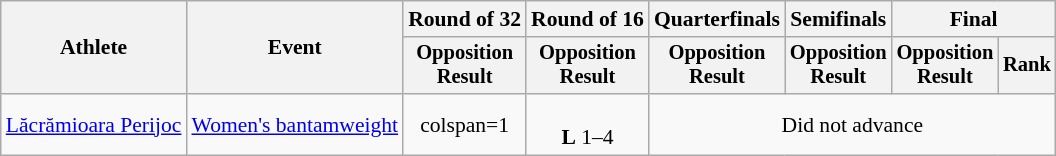<table class="wikitable" style="font-size:90%">
<tr>
<th rowspan="2">Athlete</th>
<th rowspan="2">Event</th>
<th>Round of 32</th>
<th>Round of 16</th>
<th>Quarterfinals</th>
<th>Semifinals</th>
<th colspan=2>Final</th>
</tr>
<tr style="font-size:95%">
<th>Opposition<br>Result</th>
<th>Opposition<br>Result</th>
<th>Opposition<br>Result</th>
<th>Opposition<br>Result</th>
<th>Opposition<br>Result</th>
<th>Rank</th>
</tr>
<tr align=center>
<td align=left><a href='#'>Lăcrămioara Perijoc</a></td>
<td align=left><a href='#'>Women's bantamweight</a></td>
<td>colspan=1 </td>
<td {Nowrap> <br> <strong>L</strong> 1–4</td>
<td colspan="4">Did not advance</td>
</tr>
</table>
